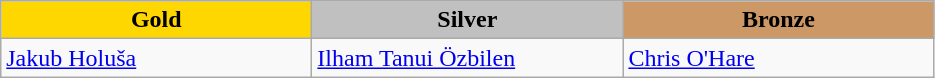<table class="wikitable" style="text-align:left">
<tr align="center">
<td width=200 bgcolor=gold><strong>Gold</strong></td>
<td width=200 bgcolor=silver><strong>Silver</strong></td>
<td width=200 bgcolor=CC9966><strong>Bronze</strong></td>
</tr>
<tr>
<td><a href='#'>Jakub Holuša</a><br><em></em></td>
<td><a href='#'>Ilham Tanui Özbilen</a><br><em></em></td>
<td><a href='#'>Chris O'Hare</a><br><em></em></td>
</tr>
</table>
